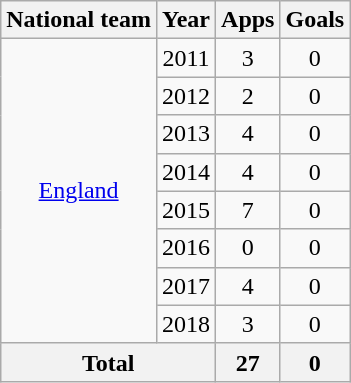<table class="wikitable" style="text-align:center">
<tr>
<th>National team</th>
<th>Year</th>
<th>Apps</th>
<th>Goals</th>
</tr>
<tr>
<td rowspan="8"><a href='#'>England</a></td>
<td>2011</td>
<td>3</td>
<td>0</td>
</tr>
<tr>
<td>2012</td>
<td>2</td>
<td>0</td>
</tr>
<tr>
<td>2013</td>
<td>4</td>
<td>0</td>
</tr>
<tr>
<td>2014</td>
<td>4</td>
<td>0</td>
</tr>
<tr>
<td>2015</td>
<td>7</td>
<td>0</td>
</tr>
<tr>
<td>2016</td>
<td>0</td>
<td>0</td>
</tr>
<tr>
<td>2017</td>
<td>4</td>
<td>0</td>
</tr>
<tr>
<td>2018</td>
<td>3</td>
<td>0</td>
</tr>
<tr>
<th colspan="2">Total</th>
<th>27</th>
<th>0</th>
</tr>
</table>
